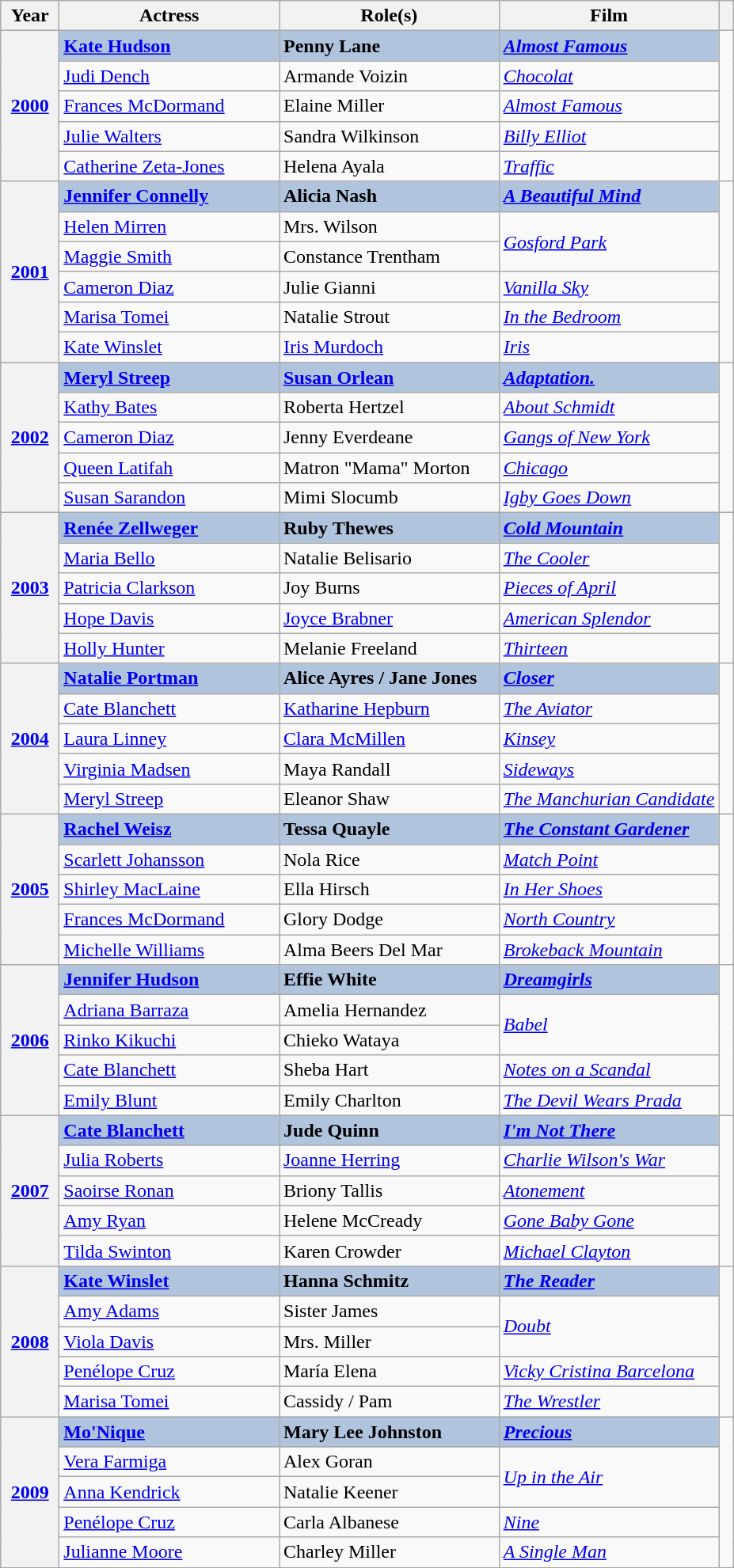<table class="wikitable sortable">
<tr>
<th scope="col" style="width:8%;">Year</th>
<th scope="col" style="width:30%;">Actress</th>
<th scope="col" style="width:30%;">Role(s)</th>
<th scope="col" style="width:30%;">Film</th>
<th scope="col" style="width:2%;" class="unsortable"></th>
</tr>
<tr>
<th rowspan="5" style="text-align:center;"><a href='#'>2000</a></th>
<td style="background:#B0C4DE;"><strong><a href='#'>Kate Hudson</a> </strong></td>
<td style="background:#B0C4DE;"><strong>Penny Lane</strong></td>
<td style="background:#B0C4DE;"><strong><em><a href='#'>Almost Famous</a></em></strong></td>
<td rowspan=5></td>
</tr>
<tr>
<td><a href='#'>Judi Dench</a></td>
<td>Armande Voizin</td>
<td><em><a href='#'>Chocolat</a></em></td>
</tr>
<tr>
<td><a href='#'>Frances McDormand</a></td>
<td>Elaine Miller</td>
<td><em><a href='#'>Almost Famous</a></em></td>
</tr>
<tr>
<td><a href='#'>Julie Walters</a></td>
<td>Sandra Wilkinson</td>
<td><em><a href='#'>Billy Elliot</a></em></td>
</tr>
<tr>
<td><a href='#'>Catherine Zeta-Jones</a></td>
<td>Helena Ayala</td>
<td><em><a href='#'>Traffic</a></em></td>
</tr>
<tr>
<th rowspan="6" style="text-align:center;"><a href='#'>2001</a></th>
<td style="background:#B0C4DE;"><strong><a href='#'>Jennifer Connelly</a> </strong></td>
<td style="background:#B0C4DE;"><strong>Alicia Nash</strong></td>
<td style="background:#B0C4DE;"><strong><em><a href='#'>A Beautiful Mind</a></em></strong></td>
<td rowspan=6></td>
</tr>
<tr>
<td><a href='#'>Helen Mirren</a></td>
<td>Mrs. Wilson</td>
<td rowspan="2"><em><a href='#'>Gosford Park</a></em></td>
</tr>
<tr>
<td><a href='#'>Maggie Smith</a></td>
<td>Constance Trentham</td>
</tr>
<tr>
<td><a href='#'>Cameron Diaz</a></td>
<td>Julie Gianni</td>
<td><em><a href='#'>Vanilla Sky</a></em></td>
</tr>
<tr>
<td><a href='#'>Marisa Tomei</a></td>
<td>Natalie Strout</td>
<td><em><a href='#'>In the Bedroom</a></em></td>
</tr>
<tr>
<td><a href='#'>Kate Winslet</a></td>
<td><a href='#'>Iris Murdoch</a></td>
<td><em><a href='#'>Iris</a></em></td>
</tr>
<tr>
<th rowspan="5" style="text-align:center;"><a href='#'>2002</a></th>
<td style="background:#B0C4DE;"><strong><a href='#'>Meryl Streep</a> </strong></td>
<td style="background:#B0C4DE;"><strong><a href='#'>Susan Orlean</a></strong></td>
<td style="background:#B0C4DE;"><strong><em><a href='#'>Adaptation.</a></em></strong></td>
<td rowspan=5></td>
</tr>
<tr>
<td><a href='#'>Kathy Bates</a></td>
<td>Roberta Hertzel</td>
<td><em><a href='#'>About Schmidt</a></em></td>
</tr>
<tr>
<td><a href='#'>Cameron Diaz</a></td>
<td>Jenny Everdeane</td>
<td><em><a href='#'>Gangs of New York</a></em></td>
</tr>
<tr>
<td><a href='#'>Queen Latifah</a></td>
<td>Matron "Mama" Morton</td>
<td><em><a href='#'>Chicago</a></em></td>
</tr>
<tr>
<td><a href='#'>Susan Sarandon</a></td>
<td>Mimi Slocumb</td>
<td><em><a href='#'>Igby Goes Down</a></em></td>
</tr>
<tr>
<th rowspan="5" style="text-align:center;"><a href='#'>2003</a></th>
<td style="background:#B0C4DE;"><strong><a href='#'>Renée Zellweger</a> </strong></td>
<td style="background:#B0C4DE;"><strong>Ruby Thewes</strong></td>
<td style="background:#B0C4DE;"><strong><em><a href='#'>Cold Mountain</a></em></strong></td>
<td rowspan=5></td>
</tr>
<tr>
<td><a href='#'>Maria Bello</a></td>
<td>Natalie Belisario</td>
<td><em><a href='#'>The Cooler</a></em></td>
</tr>
<tr>
<td><a href='#'>Patricia Clarkson</a></td>
<td>Joy Burns</td>
<td><em><a href='#'>Pieces of April</a></em></td>
</tr>
<tr>
<td><a href='#'>Hope Davis</a></td>
<td><a href='#'>Joyce Brabner</a></td>
<td><em><a href='#'>American Splendor</a></em></td>
</tr>
<tr>
<td><a href='#'>Holly Hunter</a></td>
<td>Melanie Freeland</td>
<td><em><a href='#'>Thirteen</a></em></td>
</tr>
<tr>
<th rowspan="5" style="text-align:center;"><a href='#'>2004</a></th>
<td style="background:#B0C4DE;"><strong><a href='#'>Natalie Portman</a> </strong></td>
<td style="background:#B0C4DE;"><strong>Alice Ayres / Jane Jones</strong></td>
<td style="background:#B0C4DE;"><strong><em><a href='#'>Closer</a></em></strong></td>
<td rowspan=5></td>
</tr>
<tr>
<td><a href='#'>Cate Blanchett</a></td>
<td><a href='#'>Katharine Hepburn</a></td>
<td><em><a href='#'>The Aviator</a></em></td>
</tr>
<tr>
<td><a href='#'>Laura Linney</a></td>
<td><a href='#'>Clara McMillen</a></td>
<td><em><a href='#'>Kinsey</a></em></td>
</tr>
<tr>
<td><a href='#'>Virginia Madsen</a></td>
<td>Maya Randall</td>
<td><em><a href='#'>Sideways</a></em></td>
</tr>
<tr>
<td><a href='#'>Meryl Streep</a></td>
<td>Eleanor Shaw</td>
<td><em><a href='#'>The Manchurian Candidate</a></em></td>
</tr>
<tr>
<th rowspan="5" style="text-align:center;"><a href='#'>2005</a></th>
<td style="background:#B0C4DE;"><strong><a href='#'>Rachel Weisz</a> </strong></td>
<td style="background:#B0C4DE;"><strong>Tessa Quayle</strong></td>
<td style="background:#B0C4DE;"><strong><em><a href='#'>The Constant Gardener</a></em></strong></td>
<td rowspan=5></td>
</tr>
<tr>
<td><a href='#'>Scarlett Johansson</a></td>
<td>Nola Rice</td>
<td><em><a href='#'>Match Point</a></em></td>
</tr>
<tr>
<td><a href='#'>Shirley MacLaine</a></td>
<td>Ella Hirsch</td>
<td><em><a href='#'>In Her Shoes</a></em></td>
</tr>
<tr>
<td><a href='#'>Frances McDormand</a></td>
<td>Glory Dodge</td>
<td><em><a href='#'>North Country</a></em></td>
</tr>
<tr>
<td><a href='#'>Michelle Williams</a></td>
<td>Alma Beers Del Mar</td>
<td><em><a href='#'>Brokeback Mountain</a></em></td>
</tr>
<tr>
<th rowspan="5" style="text-align:center;"><a href='#'>2006</a></th>
<td style="background:#B0C4DE;"><strong><a href='#'>Jennifer Hudson</a> </strong></td>
<td style="background:#B0C4DE;"><strong>Effie White</strong></td>
<td style="background:#B0C4DE;"><strong><em><a href='#'>Dreamgirls</a></em></strong></td>
<td rowspan=5></td>
</tr>
<tr>
<td><a href='#'>Adriana Barraza</a></td>
<td>Amelia Hernandez</td>
<td rowspan="2"><em><a href='#'>Babel</a></em></td>
</tr>
<tr>
<td><a href='#'>Rinko Kikuchi</a></td>
<td>Chieko Wataya</td>
</tr>
<tr>
<td><a href='#'>Cate Blanchett</a></td>
<td>Sheba Hart</td>
<td><em><a href='#'>Notes on a Scandal</a></em></td>
</tr>
<tr>
<td><a href='#'>Emily Blunt</a></td>
<td>Emily Charlton</td>
<td><em><a href='#'>The Devil Wears Prada</a></em></td>
</tr>
<tr>
<th rowspan="5" style="text-align:center;"><a href='#'>2007</a></th>
<td style="background:#B0C4DE;"><strong><a href='#'>Cate Blanchett</a> </strong></td>
<td style="background:#B0C4DE;"><strong>Jude Quinn</strong></td>
<td style="background:#B0C4DE;"><strong><em><a href='#'>I'm Not There</a></em></strong></td>
<td rowspan=5></td>
</tr>
<tr>
<td><a href='#'>Julia Roberts</a></td>
<td><a href='#'>Joanne Herring</a></td>
<td><em><a href='#'>Charlie Wilson's War</a></em></td>
</tr>
<tr>
<td><a href='#'>Saoirse Ronan</a></td>
<td>Briony Tallis</td>
<td><em><a href='#'>Atonement</a></em></td>
</tr>
<tr>
<td><a href='#'>Amy Ryan</a></td>
<td>Helene McCready</td>
<td><em><a href='#'>Gone Baby Gone</a></em></td>
</tr>
<tr>
<td><a href='#'>Tilda Swinton</a></td>
<td>Karen Crowder</td>
<td><em><a href='#'>Michael Clayton</a></em></td>
</tr>
<tr>
<th rowspan="5" style="text-align:center;"><a href='#'>2008</a></th>
<td style="background:#B0C4DE;"><strong><a href='#'>Kate Winslet</a></strong></td>
<td style="background:#B0C4DE;"><strong>Hanna Schmitz</strong></td>
<td style="background:#B0C4DE;"><strong><em><a href='#'>The Reader</a></em></strong></td>
<td rowspan=5></td>
</tr>
<tr>
<td><a href='#'>Amy Adams</a></td>
<td>Sister James</td>
<td rowspan="2"><em><a href='#'>Doubt</a></em></td>
</tr>
<tr>
<td><a href='#'>Viola Davis</a></td>
<td>Mrs. Miller</td>
</tr>
<tr>
<td><a href='#'>Penélope Cruz</a></td>
<td>María Elena</td>
<td><em><a href='#'>Vicky Cristina Barcelona</a></em></td>
</tr>
<tr>
<td><a href='#'>Marisa Tomei</a></td>
<td>Cassidy / Pam</td>
<td><em><a href='#'>The Wrestler</a></em></td>
</tr>
<tr>
<th rowspan="5" style="text-align:center;"><a href='#'>2009</a></th>
<td style="background:#B0C4DE;"><strong><a href='#'>Mo'Nique</a> </strong></td>
<td style="background:#B0C4DE;"><strong>Mary Lee Johnston</strong></td>
<td style="background:#B0C4DE;"><strong><em><a href='#'>Precious</a></em></strong></td>
<td rowspan=5></td>
</tr>
<tr>
<td><a href='#'>Vera Farmiga</a></td>
<td>Alex Goran</td>
<td rowspan="2"><em><a href='#'>Up in the Air</a></em></td>
</tr>
<tr>
<td><a href='#'>Anna Kendrick</a></td>
<td>Natalie Keener</td>
</tr>
<tr>
<td><a href='#'>Penélope Cruz</a></td>
<td>Carla Albanese</td>
<td><em><a href='#'>Nine</a></em></td>
</tr>
<tr>
<td><a href='#'>Julianne Moore</a></td>
<td>Charley Miller</td>
<td><em><a href='#'>A Single Man</a></em></td>
</tr>
</table>
